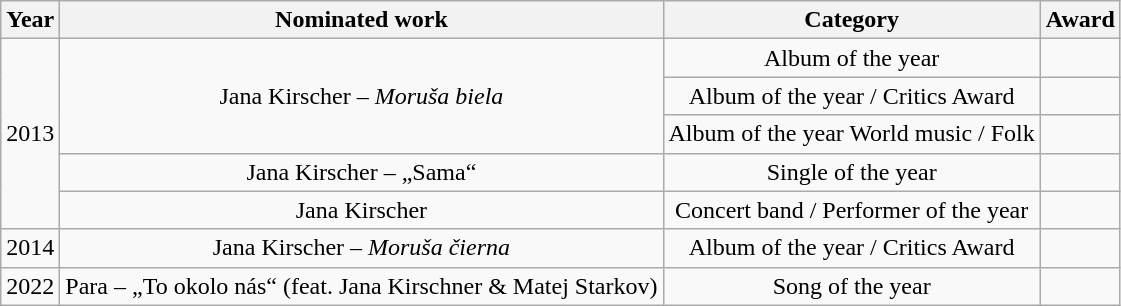<table class="wikitable" style="text-align:center;">
<tr>
<th>Year</th>
<th>Nominated work</th>
<th>Category</th>
<th>Award</th>
</tr>
<tr>
<td rowspan="5">2013</td>
<td rowspan="3">Jana Kirscher – <em>Moruša biela</em></td>
<td>Album of the year</td>
<td></td>
</tr>
<tr>
<td>Album of the year / Critics Award</td>
<td></td>
</tr>
<tr>
<td>Album of the year World music / Folk</td>
<td></td>
</tr>
<tr>
<td>Jana Kirscher – „Sama“</td>
<td>Single of the year</td>
<td></td>
</tr>
<tr>
<td>Jana Kirscher</td>
<td>Concert band / Performer of the year</td>
<td></td>
</tr>
<tr>
<td>2014</td>
<td>Jana Kirscher – <em>Moruša čierna</em></td>
<td>Album of the year / Critics Award</td>
<td></td>
</tr>
<tr>
<td>2022</td>
<td>Para – „To okolo nás“ (feat. Jana Kirschner & Matej Starkov)</td>
<td>Song of the year</td>
<td></td>
</tr>
</table>
